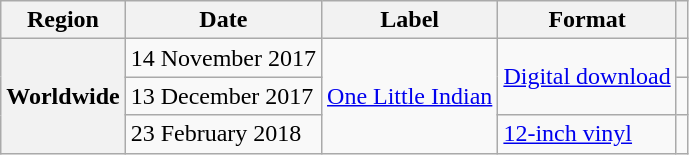<table class="wikitable sortable plainrowheaders">
<tr>
<th scope="col">Region</th>
<th scope="col">Date</th>
<th scope="col">Label</th>
<th scope="col">Format</th>
<th scope="col" class="unsortable"></th>
</tr>
<tr>
<th scope="row" rowspan="3">Worldwide</th>
<td>14 November 2017</td>
<td rowspan="3"><a href='#'>One Little Indian</a></td>
<td rowspan="2"><a href='#'>Digital download</a></td>
<td></td>
</tr>
<tr>
<td>13 December 2017</td>
<td></td>
</tr>
<tr>
<td>23 February 2018</td>
<td><a href='#'>12-inch vinyl</a></td>
<td></td>
</tr>
</table>
